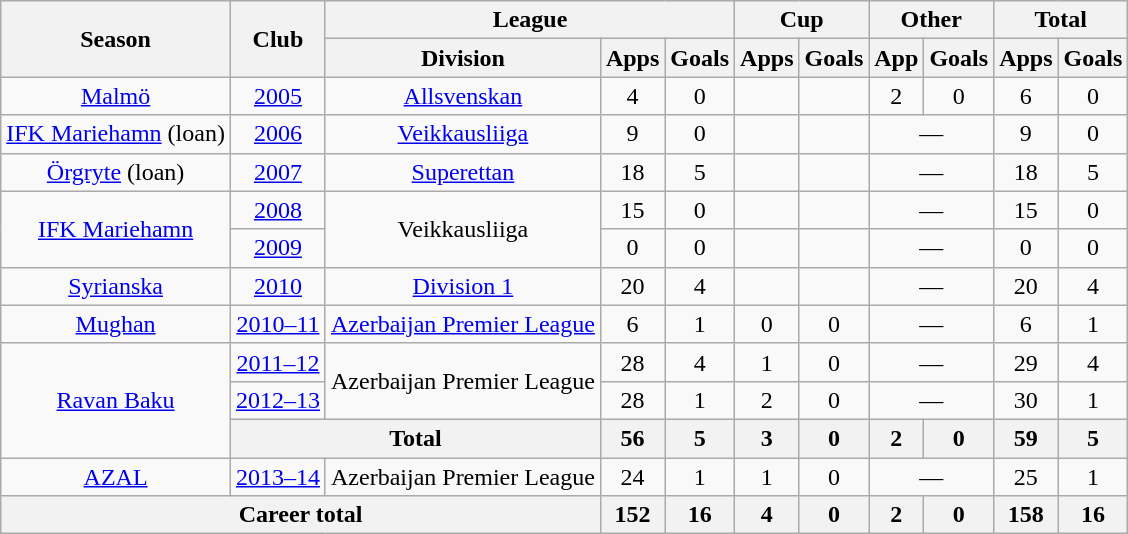<table class="wikitable" style="text-align: center">
<tr>
<th rowspan="2">Season</th>
<th rowspan="2">Club</th>
<th colspan="3">League</th>
<th colspan="2">Cup</th>
<th colspan="2">Other</th>
<th colspan="3">Total</th>
</tr>
<tr>
<th>Division</th>
<th>Apps</th>
<th>Goals</th>
<th>Apps</th>
<th>Goals</th>
<th>App</th>
<th>Goals</th>
<th>Apps</th>
<th>Goals</th>
</tr>
<tr>
<td><a href='#'>Malmö</a></td>
<td><a href='#'>2005</a></td>
<td><a href='#'>Allsvenskan</a></td>
<td>4</td>
<td>0</td>
<td></td>
<td></td>
<td>2</td>
<td>0</td>
<td>6</td>
<td>0</td>
</tr>
<tr>
<td><a href='#'>IFK Mariehamn</a> (loan)</td>
<td><a href='#'>2006</a></td>
<td><a href='#'>Veikkausliiga</a></td>
<td>9</td>
<td>0</td>
<td></td>
<td></td>
<td colspan="2">—</td>
<td>9</td>
<td>0</td>
</tr>
<tr>
<td><a href='#'>Örgryte</a> (loan)</td>
<td><a href='#'>2007</a></td>
<td><a href='#'>Superettan</a></td>
<td>18</td>
<td>5</td>
<td></td>
<td></td>
<td colspan="2">—</td>
<td>18</td>
<td>5</td>
</tr>
<tr>
<td rowspan="2"><a href='#'>IFK Mariehamn</a></td>
<td><a href='#'>2008</a></td>
<td rowspan="2">Veikkausliiga</td>
<td>15</td>
<td>0</td>
<td></td>
<td></td>
<td colspan="2">—</td>
<td>15</td>
<td>0</td>
</tr>
<tr>
<td><a href='#'>2009</a></td>
<td>0</td>
<td>0</td>
<td></td>
<td></td>
<td colspan="2">—</td>
<td>0</td>
<td>0</td>
</tr>
<tr>
<td><a href='#'>Syrianska</a></td>
<td><a href='#'>2010</a></td>
<td><a href='#'>Division 1</a></td>
<td>20</td>
<td>4</td>
<td></td>
<td></td>
<td colspan="2">—</td>
<td>20</td>
<td>4</td>
</tr>
<tr>
<td><a href='#'>Mughan</a></td>
<td><a href='#'>2010–11</a></td>
<td><a href='#'>Azerbaijan Premier League</a></td>
<td>6</td>
<td>1</td>
<td>0</td>
<td>0</td>
<td colspan="2">—</td>
<td>6</td>
<td>1</td>
</tr>
<tr>
<td rowspan="3"><a href='#'>Ravan Baku</a></td>
<td><a href='#'>2011–12</a></td>
<td rowspan="2">Azerbaijan Premier League</td>
<td>28</td>
<td>4</td>
<td>1</td>
<td>0</td>
<td colspan="2">—</td>
<td>29</td>
<td>4</td>
</tr>
<tr>
<td><a href='#'>2012–13</a></td>
<td>28</td>
<td>1</td>
<td>2</td>
<td>0</td>
<td colspan="2">—</td>
<td>30</td>
<td>1</td>
</tr>
<tr>
<th colspan="2">Total</th>
<th>56</th>
<th>5</th>
<th>3</th>
<th>0</th>
<th>2</th>
<th>0</th>
<th>59</th>
<th>5</th>
</tr>
<tr>
<td><a href='#'>AZAL</a></td>
<td><a href='#'>2013–14</a></td>
<td>Azerbaijan Premier League</td>
<td>24</td>
<td>1</td>
<td>1</td>
<td>0</td>
<td colspan="2">—</td>
<td>25</td>
<td>1</td>
</tr>
<tr>
<th colspan="3">Career total</th>
<th>152</th>
<th>16</th>
<th>4</th>
<th>0</th>
<th>2</th>
<th>0</th>
<th>158</th>
<th>16</th>
</tr>
</table>
